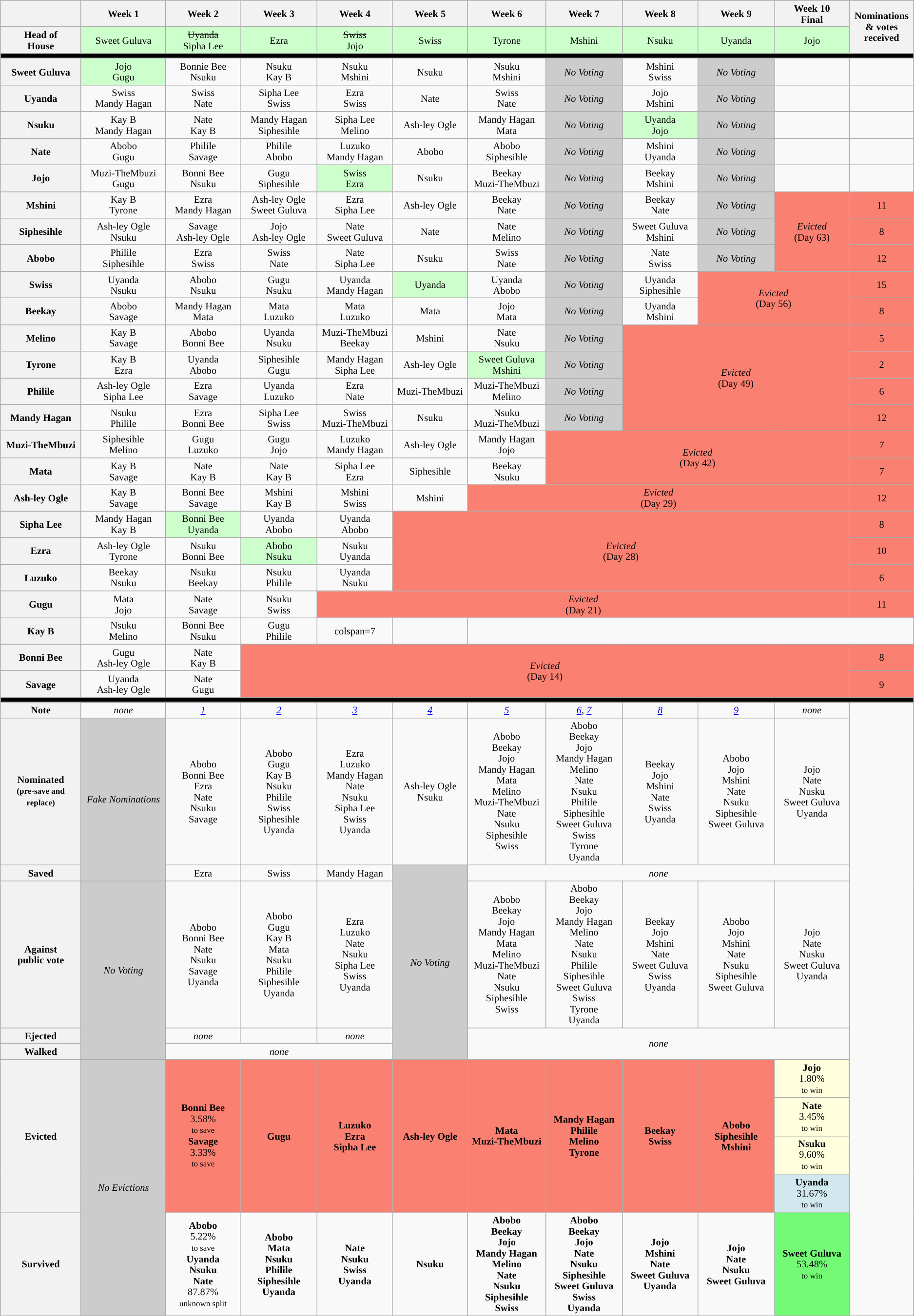<table class="wikitable" style="text-align:center; font-size:85%; line-height:15px;">
<tr>
<th style="width:5%;"></th>
<th style="width:5%;">Week 1</th>
<th style="width:5%;">Week 2</th>
<th style="width:5%;">Week 3</th>
<th style="width:5%;">Week 4</th>
<th style="width:5%;">Week 5</th>
<th style="width:5%;">Week 6</th>
<th style="width:5%;">Week 7</th>
<th style="width:5%;">Week 8</th>
<th style="width:5%;">Week 9</th>
<th style="width:5%;">Week 10<br>Final</th>
<th rowspan="2" style="width:1%;">Nominations<br>& votes<br>received</th>
</tr>
<tr Nsuku>
<th rowspan="1">Head of<br>House</th>
<td rowspan="1" style="background:#cfc;">Sweet Guluva</td>
<td rowspan="1" style="background:#cfc;"><s>Uyanda</s><br>Sipha Lee</td>
<td rowspan="1" style="background:#cfc;">Ezra</td>
<td rowspan="1" style="background:#cfc;"><s>Swiss</s><br>Jojo</td>
<td rowspan="1" style="background:#cfc;">Swiss</td>
<td rowspan="1" style="background:#cfc;">Tyrone</td>
<td rowspan="1" style="background:#cfc;">Mshini</td>
<td rowspan="1" style="background:#cfc;">Nsuku</td>
<td rowspan="1" style="background:#cfc;">Uyanda</td>
<td rowspan="1" style="background:#cfc;">Jojo</td>
</tr>
<tr>
<td colspan="12" style="background:#000;"></td>
</tr>
<tr>
<th>Sweet Guluva</th>
<td style="background:#cfc;">Jojo<br>Gugu</td>
<td>Bonnie Bee<br>Nsuku</td>
<td>Nsuku<br>Kay B</td>
<td>Nsuku<br>Mshini</td>
<td>Nsuku</td>
<td>Nsuku<br>Mshini</td>
<td style="background:#ccc;"><em>No Voting</em></td>
<td>Mshini<br>Swiss</td>
<td style="background:#ccc;"><em>No Voting</em></td>
<td></td>
<td></td>
</tr>
<tr>
<th>Uyanda</th>
<td>Swiss<br>Mandy Hagan</td>
<td>Swiss<br>Nate</td>
<td>Sipha Lee<br>Swiss</td>
<td>Ezra<br>Swiss</td>
<td>Nate</td>
<td>Swiss<br>Nate</td>
<td style="background:#ccc;"><em>No Voting</em></td>
<td>Jojo<br>Mshini</td>
<td style="background:#ccc;"><em>No Voting</em></td>
<td></td>
<td></td>
</tr>
<tr>
<th>Nsuku</th>
<td>Kay B<br>Mandy Hagan</td>
<td>Nate<br>Kay B</td>
<td>Mandy Hagan<br>Siphesihle</td>
<td>Sipha Lee<br>Melino</td>
<td>Ash-ley Ogle</td>
<td>Mandy Hagan<br>Mata</td>
<td style="background:#ccc;"><em>No Voting</em></td>
<td style="background:#cfc;">Uyanda<br>Jojo</td>
<td style="background:#ccc;"><em>No Voting</em></td>
<td></td>
<td></td>
</tr>
<tr>
<th>Nate</th>
<td>Abobo<br>Gugu</td>
<td>Philile<br>Savage</td>
<td>Philile<br>Abobo</td>
<td>Luzuko<br>Mandy Hagan</td>
<td>Abobo</td>
<td>Abobo<br>Siphesihle</td>
<td style="background:#ccc;"><em>No Voting</em></td>
<td>Mshini<br>Uyanda</td>
<td style="background:#ccc;"><em>No Voting</em></td>
<td></td>
<td></td>
</tr>
<tr>
<th>Jojo</th>
<td>Muzi-TheMbuzi<br>Gugu</td>
<td>Bonni Bee<br>Nsuku</td>
<td>Gugu<br>Siphesihle</td>
<td style="background:#cfc;">Swiss<br>Ezra</td>
<td>Nsuku</td>
<td>Beekay<br>Muzi-TheMbuzi</td>
<td style="background:#ccc;"><em>No Voting</em></td>
<td>Beekay<br>Mshini</td>
<td style="background:#ccc;"><em>No Voting</em></td>
<td></td>
<td></td>
</tr>
<tr>
<th>Mshini</th>
<td>Kay B<br>Tyrone</td>
<td>Ezra<br>Mandy Hagan</td>
<td>Ash-ley Ogle<br>Sweet Guluva</td>
<td>Ezra<br>Sipha Lee</td>
<td>Ash-ley Ogle</td>
<td>Beekay<br>Nate</td>
<td style="background:#ccc;"><em>No Voting</em></td>
<td>Beekay<br>Nate</td>
<td style="background:#ccc;"><em>No Voting</em></td>
<td rowspan="3" bgcolor="salmon"><em>Evicted</em><br>(Day 63)</td>
<td bgcolor="salmon">11</td>
</tr>
<tr>
<th>Siphesihle</th>
<td>Ash-ley Ogle<br>Nsuku</td>
<td>Savage<br>Ash-ley Ogle</td>
<td>Jojo<br>Ash-ley Ogle</td>
<td>Nate<br>Sweet Guluva</td>
<td>Nate</td>
<td>Nate<br>Melino</td>
<td style="background:#ccc;"><em>No Voting</em></td>
<td>Sweet Guluva<br>Mshini</td>
<td style="background:#ccc;"><em>No Voting</em></td>
<td bgcolor="salmon">8</td>
</tr>
<tr>
<th>Abobo</th>
<td>Philile<br>Siphesihle</td>
<td>Ezra<br>Swiss</td>
<td>Swiss<br>Nate</td>
<td>Nate<br>Sipha Lee</td>
<td>Nsuku</td>
<td>Swiss<br>Nate</td>
<td style="background:#ccc;"><em>No Voting</em></td>
<td>Nate<br>Swiss</td>
<td style="background:#ccc;"><em>No Voting</em></td>
<td bgcolor="salmon">12</td>
</tr>
<tr>
<th>Swiss</th>
<td>Uyanda<br>Nsuku</td>
<td>Abobo<br>Nsuku</td>
<td>Gugu<br>Nsuku</td>
<td>Uyanda<br>Mandy Hagan</td>
<td style="background:#cfc;">Uyanda</td>
<td>Uyanda<br>Abobo</td>
<td style="background:#ccc;"><em>No Voting</em></td>
<td>Uyanda<br>Siphesihle</td>
<td colspan="2" rowspan="2" bgcolor="salmon"><em>Evicted</em><br>(Day 56)</td>
<td bgcolor="salmon">15</td>
</tr>
<tr>
<th>Beekay</th>
<td>Abobo<br>Savage</td>
<td>Mandy Hagan<br>Mata</td>
<td>Mata<br>Luzuko</td>
<td>Mata<br>Luzuko</td>
<td>Mata</td>
<td>Jojo<br>Mata</td>
<td style="background:#ccc;"><em>No Voting</em></td>
<td>Uyanda<br>Mshini</td>
<td bgcolor="salmon">8</td>
</tr>
<tr>
<th>Melino</th>
<td>Kay B<br>Savage</td>
<td>Abobo<br>Bonni Bee</td>
<td>Uyanda<br>Nsuku</td>
<td>Muzi-TheMbuzi<br>Beekay</td>
<td>Mshini</td>
<td>Nate<br>Nsuku</td>
<td style="background:#ccc;"><em>No Voting</em></td>
<td colspan="3" rowspan="4" bgcolor="salmon"><em>Evicted</em><br>(Day 49)</td>
<td bgcolor="salmon">5</td>
</tr>
<tr>
<th>Tyrone</th>
<td>Kay B<br>Ezra</td>
<td>Uyanda<br>Abobo</td>
<td>Siphesihle<br>Gugu</td>
<td>Mandy Hagan<br>Sipha Lee</td>
<td>Ash-ley Ogle</td>
<td style="background:#cfc;">Sweet Guluva<br>Mshini</td>
<td style="background:#ccc;"><em>No Voting</em></td>
<td bgcolor="salmon">2</td>
</tr>
<tr>
<th>Philile</th>
<td>Ash-ley Ogle<br>Sipha Lee</td>
<td>Ezra<br>Savage</td>
<td>Uyanda<br>Luzuko</td>
<td>Ezra<br>Nate</td>
<td>Muzi-TheMbuzi</td>
<td>Muzi-TheMbuzi<br>Melino</td>
<td style="background:#ccc;"><em>No Voting</em></td>
<td bgcolor="salmon">6</td>
</tr>
<tr>
<th>Mandy Hagan</th>
<td>Nsuku<br>Philile</td>
<td>Ezra<br>Bonni Bee</td>
<td>Sipha Lee<br>Swiss</td>
<td>Swiss<br>Muzi-TheMbuzi</td>
<td>Nsuku</td>
<td>Nsuku<br>Muzi-TheMbuzi</td>
<td style="background:#ccc;"><em>No Voting</em></td>
<td bgcolor="salmon">12</td>
</tr>
<tr>
<th>Muzi-TheMbuzi</th>
<td>Siphesihle<br>Melino</td>
<td>Gugu<br>Luzuko</td>
<td>Gugu<br>Jojo</td>
<td>Luzuko<br>Mandy Hagan</td>
<td>Ash-ley Ogle</td>
<td>Mandy Hagan<br>Jojo</td>
<td colspan="4" rowspan="2" bgcolor="salmon"><em>Evicted</em><br>(Day 42)</td>
<td bgcolor="salmon">7</td>
</tr>
<tr>
<th>Mata</th>
<td>Kay B<br>Savage</td>
<td>Nate<br>Kay B</td>
<td>Nate<br>Kay B</td>
<td>Sipha Lee<br>Ezra</td>
<td>Siphesihle</td>
<td>Beekay<br>Nsuku</td>
<td bgcolor="salmon">7</td>
</tr>
<tr>
<th>Ash-ley Ogle</th>
<td>Kay B<br>Savage</td>
<td>Bonni Bee<br>Savage</td>
<td>Mshini<br>Kay B</td>
<td>Mshini<br>Swiss</td>
<td>Mshini</td>
<td colspan="5" bgcolor="salmon"><em>Evicted</em><br>(Day 29)</td>
<td bgcolor="salmon">12</td>
</tr>
<tr>
<th>Sipha Lee</th>
<td>Mandy Hagan<br>Kay B</td>
<td style="background:#cfc;">Bonni Bee<br>Uyanda</td>
<td>Uyanda<br>Abobo</td>
<td>Uyanda<br>Abobo</td>
<td colspan="6" rowspan="3" bgcolor="salmon"><em>Evicted</em><br>(Day 28)</td>
<td bgcolor="salmon">8</td>
</tr>
<tr>
<th>Ezra</th>
<td>Ash-ley Ogle<br>Tyrone</td>
<td>Nsuku<br>Bonni Bee</td>
<td style="background:#cfc;">Abobo<br>Nsuku</td>
<td>Nsuku<br>Uyanda</td>
<td bgcolor="salmon">10</td>
</tr>
<tr>
<th>Luzuko</th>
<td>Beekay<br>Nsuku</td>
<td>Nsuku<br>Beekay</td>
<td>Nsuku<br>Philile</td>
<td>Uyanda<br> Nsuku</td>
<td bgcolor="salmon">6</td>
</tr>
<tr>
<th>Gugu</th>
<td>Mata<br>Jojo</td>
<td>Nate<br>Savage</td>
<td>Nsuku<br>Swiss</td>
<td colspan="7" bgcolor="salmon"><em>Evicted</em><br>(Day 21)</td>
<td bgcolor="salmon">11</td>
</tr>
<tr>
<th>Kay B</th>
<td>Nsuku<br>Melino</td>
<td>Bonni Bee<br>Nsuku</td>
<td>Gugu<br>Philile</td>
<td>colspan=7 </td>
<td></td>
</tr>
<tr>
<th>Bonni Bee</th>
<td>Gugu<br>Ash-ley Ogle</td>
<td>Nate<br>Kay B</td>
<td colspan="8" rowspan="2" bgcolor="salmon"><em>Evicted</em><br>(Day 14)</td>
<td bgcolor="salmon">8</td>
</tr>
<tr>
<th>Savage</th>
<td>Uyanda<br>Ash-ley Ogle</td>
<td>Nate<br>Gugu</td>
<td bgcolor="salmon">9</td>
</tr>
<tr>
<td colspan="12" style="background:#000;"></td>
</tr>
<tr>
<th>Note</th>
<td><em>none</em></td>
<td><em><a href='#'>1</a></em></td>
<td><em><a href='#'>2</a></em></td>
<td><em><a href='#'>3</a></em></td>
<td><em><a href='#'>4</a></em></td>
<td><em><a href='#'>5</a></em></td>
<td><em><a href='#'>6</a></em>, <em><a href='#'>7</a></em></td>
<td><em><a href='#'>8</a></em></td>
<td><em><a href='#'>9</a></em></td>
<td><em>none</em></td>
</tr>
<tr>
<th>Nominated<br><small>(pre-save and replace)</small></th>
<td rowspan="2" style="background:#ccc;"><em>Fake Nominations</em></td>
<td>Abobo<br>Bonni Bee<br>Ezra<br>Nate<br>Nsuku<br>Savage</td>
<td>Abobo<br>Gugu<br>Kay B<br>Nsuku<br>Philile<br>Swiss<br>Siphesihle<br>Uyanda</td>
<td>Ezra<br>Luzuko<br>Mandy Hagan Nate<br>Nsuku<br>Sipha Lee<br>Swiss<br>Uyanda</td>
<td>Ash-ley Ogle<br>Nsuku</td>
<td>Abobo<br>Beekay<br>Jojo<br>Mandy Hagan<br>Mata<br>Melino<br>Muzi-TheMbuzi<br>Nate<br>Nsuku<br>Siphesihle<br>Swiss</td>
<td>Abobo<br>Beekay<br>Jojo<br>Mandy Hagan<br>Melino<br>Nate<br>Nsuku<br>Philile<br>Siphesihle<br>Sweet Guluva<br>Swiss<br>Tyrone<br>Uyanda</td>
<td>Beekay<br>Jojo<br>Mshini<br>Nate<br>Swiss<br>Uyanda</td>
<td>Abobo<br>Jojo<br>Mshini<br>Nate<br>Nsuku<br>Siphesihle<br>Sweet Guluva</td>
<td>Jojo<br>Nate<br>Nusku<br>Sweet Guluva<br>Uyanda</td>
</tr>
<tr>
<th>Saved</th>
<td>Ezra</td>
<td>Swiss</td>
<td>Mandy Hagan</td>
<td style="background:#ccc;" rowspan="4"><em>No Voting</em></td>
<td colspan="5"><em>none</em></td>
</tr>
<tr>
<th>Against<br>public vote</th>
<td style="background:#ccc;" rowspan="3"><em>No Voting</em></td>
<td>Abobo<br>Bonni Bee<br>Nate<br>Nsuku<br>Savage<br>Uyanda</td>
<td>Abobo<br>Gugu<br>Kay B<br>Mata<br>Nsuku<br>Philile<br>Siphesihle<br>Uyanda</td>
<td>Ezra<br>Luzuko<br>Nate<br>Nsuku<br>Sipha Lee<br>Swiss<br>Uyanda</td>
<td>Abobo<br>Beekay<br>Jojo<br>Mandy Hagan<br>Mata<br>Melino<br>Muzi-TheMbuzi<br>Nate<br>Nsuku<br>Siphesihle<br>Swiss</td>
<td>Abobo<br>Beekay<br>Jojo<br>Mandy Hagan<br>Melino<br>Nate<br>Nsuku<br>Philile<br>Siphesihle<br>Sweet Guluva<br>Swiss<br>Tyrone<br>Uyanda</td>
<td>Beekay<br>Jojo<br>Mshini<br>Nate<br>Sweet Guluva<br>Swiss<br>Uyanda</td>
<td>Abobo<br>Jojo<br>Mshini<br>Nate<br>Nsuku<br>Siphesihle<br>Sweet Guluva</td>
<td>Jojo<br>Nate<br>Nusku<br>Sweet Guluva<br>Uyanda</td>
</tr>
<tr>
<th>Ejected</th>
<td><em>none</em></td>
<td></td>
<td><em>none</em></td>
<td rowspan ="2" colspan ="5"><em>none</em></td>
</tr>
<tr>
<th>Walked</th>
<td colspan ="3"><em>none</em></td>
</tr>
<tr>
<th rowspan ="4">Evicted</th>
<td rowspan="6" style="background:#CCC;"><em>No Evictions</em></td>
<td rowspan="4" style="background:salmon;"><strong>Bonni Bee</strong><br>3.58%<br><small>to save</small><br><strong>Savage</strong><br>3.33%<br><small>to save</small></td>
<td rowspan="4" style="background:salmon;"><strong>Gugu</strong></td>
<td rowspan="4" style="background: salmon;"><strong>Luzuko</strong><br><strong>Ezra</strong><br><strong>Sipha Lee</strong></td>
<td rowspan="4" style="background: salmon;"><strong>Ash-ley Ogle</strong></td>
<td rowspan="4" style="background:salmon;"><strong>Mata</strong><br><strong>Muzi-TheMbuzi</strong></td>
<td rowspan="4" style="background: salmon;"><strong>Mandy Hagan</strong><br><strong>Philile</strong><br><strong>Melino</strong><br><strong>Tyrone</strong></td>
<td rowspan="4" style="background:salmon;"><strong>Beekay</strong><br><strong>Swiss</strong></td>
<td rowspan="4" style="background: salmon;"><strong>Abobo</strong><br><strong>Siphesihle</strong><br><strong>Mshini</strong></td>
<td style="background:#FFFFDD;"><strong>Jojo</strong><br>1.80%<br><small>to win</small></td>
</tr>
<tr>
<td style="background:#FFFFDD;"><strong>Nate</strong><br>3.45%<br><small>to win</small></td>
</tr>
<tr>
<td style="background:#FFFFDD;"><strong>Nsuku</strong><br>9.60%<br><small>to win</small></td>
</tr>
<tr>
<td style="background:#D1E8EF"><strong>Uyanda</strong><br>31.67%<br><small>to win</small></td>
</tr>
<tr>
<th>Survived</th>
<td><strong>Abobo</strong><br>5.22%<br><small>to save</small><br><strong>Uyanda</strong><br><strong>Nsuku</strong><br><strong>Nate</strong><br>87.87%<br><small>unknown split</small></td>
<td><strong>Abobo</strong><br><strong>Mata</strong><br><strong>Nsuku</strong><br><strong>Philile</strong><br><strong>Siphesihle</strong><br><strong>Uyanda</strong></td>
<td><strong>Nate</strong><br><strong>Nsuku</strong><br><strong>Swiss</strong><br><strong>Uyanda</strong></td>
<td><strong>Nsuku</strong></td>
<td><strong>Abobo</strong><br><strong>Beekay</strong><br><strong>Jojo</strong><br><strong>Mandy Hagan</strong><br><strong>Melino</strong><br><strong>Nate</strong><br><strong>Nsuku</strong><br><strong>Siphesihle</strong><br><strong>Swiss</strong></td>
<td><strong>Abobo</strong><br><strong>Beekay</strong><br><strong>Jojo</strong><br><strong>Nate</strong><br><strong>Nsuku</strong><br><strong>Siphesihle</strong><br><strong>Sweet Guluva</strong><br><strong>Swiss</strong><br><strong>Uyanda</strong></td>
<td><strong>Jojo</strong><br><strong>Mshini</strong><br><strong>Nate</strong><br><strong>Sweet Guluva</strong><br><strong>Uyanda</strong></td>
<td><strong>Jojo</strong><br><strong>Nate</strong><br><strong>Nsuku</strong><br><strong>Sweet Guluva</strong><br></td>
<td style="background:#73FB76"><strong>Sweet Guluva</strong><br>53.48%<br><small>to win</small><br></td>
</tr>
</table>
